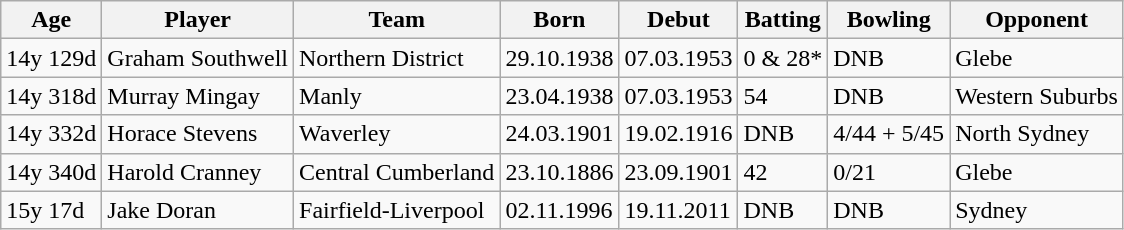<table class="wikitable">
<tr>
<th>Age</th>
<th>Player</th>
<th>Team</th>
<th>Born</th>
<th>Debut</th>
<th>Batting</th>
<th>Bowling</th>
<th>Opponent</th>
</tr>
<tr>
<td>14y 129d</td>
<td>Graham Southwell</td>
<td>Northern District</td>
<td>29.10.1938</td>
<td>07.03.1953</td>
<td>0 & 28*</td>
<td>DNB</td>
<td>Glebe</td>
</tr>
<tr>
<td>14y 318d</td>
<td>Murray Mingay</td>
<td>Manly</td>
<td>23.04.1938</td>
<td>07.03.1953</td>
<td>54</td>
<td>DNB</td>
<td>Western Suburbs</td>
</tr>
<tr>
<td>14y 332d</td>
<td>Horace Stevens</td>
<td>Waverley</td>
<td>24.03.1901</td>
<td>19.02.1916</td>
<td>DNB</td>
<td>4/44 + 5/45</td>
<td>North Sydney</td>
</tr>
<tr>
<td>14y 340d</td>
<td>Harold Cranney</td>
<td>Central Cumberland</td>
<td>23.10.1886</td>
<td>23.09.1901</td>
<td>42</td>
<td>0/21</td>
<td>Glebe</td>
</tr>
<tr>
<td>15y 17d</td>
<td>Jake Doran</td>
<td>Fairfield-Liverpool</td>
<td>02.11.1996</td>
<td>19.11.2011</td>
<td>DNB</td>
<td>DNB</td>
<td>Sydney</td>
</tr>
</table>
